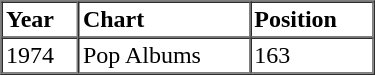<table border="1" cellspacing="0" cellpadding="2" style="width:250px;">
<tr>
<th align="left">Year</th>
<th align="left">Chart</th>
<th align="left">Position</th>
</tr>
<tr>
<td align="left">1974</td>
<td align="left">Pop Albums</td>
<td align="left">163</td>
</tr>
</table>
